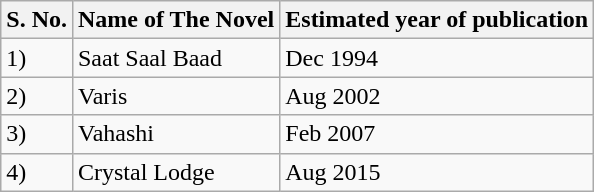<table class="wikitable">
<tr>
<th>S. No.</th>
<th>Name of The Novel</th>
<th>Estimated year of publication</th>
</tr>
<tr>
<td>1)</td>
<td>Saat Saal Baad</td>
<td>Dec 1994</td>
</tr>
<tr>
<td>2)</td>
<td>Varis</td>
<td>Aug 2002</td>
</tr>
<tr>
<td>3)</td>
<td>Vahashi</td>
<td>Feb 2007</td>
</tr>
<tr>
<td>4)</td>
<td>Crystal Lodge</td>
<td>Aug 2015</td>
</tr>
</table>
